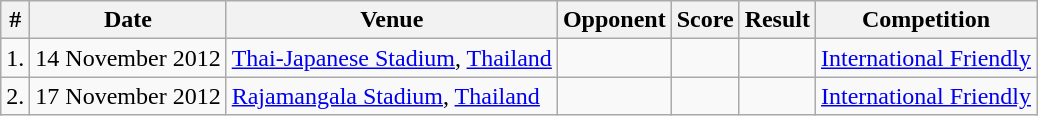<table class="wikitable">
<tr>
<th>#</th>
<th>Date</th>
<th>Venue</th>
<th>Opponent</th>
<th>Score</th>
<th>Result</th>
<th>Competition</th>
</tr>
<tr>
<td>1.</td>
<td>14 November 2012</td>
<td><a href='#'>Thai-Japanese Stadium</a>, <a href='#'>Thailand</a></td>
<td></td>
<td></td>
<td></td>
<td><a href='#'>International Friendly</a></td>
</tr>
<tr>
<td>2.</td>
<td>17 November 2012</td>
<td><a href='#'>Rajamangala Stadium</a>, <a href='#'>Thailand</a></td>
<td></td>
<td></td>
<td></td>
<td><a href='#'>International Friendly</a></td>
</tr>
</table>
